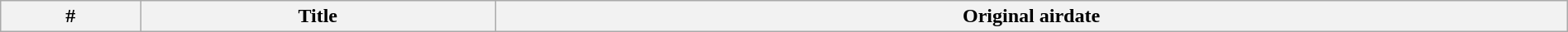<table class="wikitable plainrowheaders" width="100%">
<tr>
<th>#</th>
<th>Title</th>
<th>Original airdate<br>











</th>
</tr>
</table>
